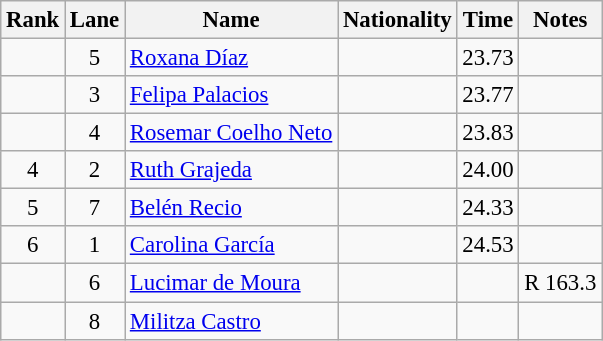<table class="wikitable sortable" style="text-align:center;font-size:95%">
<tr>
<th>Rank</th>
<th>Lane</th>
<th>Name</th>
<th>Nationality</th>
<th>Time</th>
<th>Notes</th>
</tr>
<tr>
<td></td>
<td>5</td>
<td align=left><a href='#'>Roxana Díaz</a></td>
<td align=left></td>
<td>23.73</td>
<td></td>
</tr>
<tr>
<td></td>
<td>3</td>
<td align=left><a href='#'>Felipa Palacios</a></td>
<td align=left></td>
<td>23.77</td>
<td></td>
</tr>
<tr>
<td></td>
<td>4</td>
<td align=left><a href='#'>Rosemar Coelho Neto</a></td>
<td align=left></td>
<td>23.83</td>
<td></td>
</tr>
<tr>
<td>4</td>
<td>2</td>
<td align=left><a href='#'>Ruth Grajeda</a></td>
<td align=left></td>
<td>24.00</td>
<td></td>
</tr>
<tr>
<td>5</td>
<td>7</td>
<td align=left><a href='#'>Belén Recio</a></td>
<td align=left></td>
<td>24.33</td>
<td></td>
</tr>
<tr>
<td>6</td>
<td>1</td>
<td align=left><a href='#'>Carolina García</a></td>
<td align=left></td>
<td>24.53</td>
<td></td>
</tr>
<tr>
<td></td>
<td>6</td>
<td align=left><a href='#'>Lucimar de Moura</a></td>
<td align=left></td>
<td></td>
<td>R 163.3</td>
</tr>
<tr>
<td></td>
<td>8</td>
<td align=left><a href='#'>Militza Castro</a></td>
<td align=left></td>
<td></td>
<td></td>
</tr>
</table>
